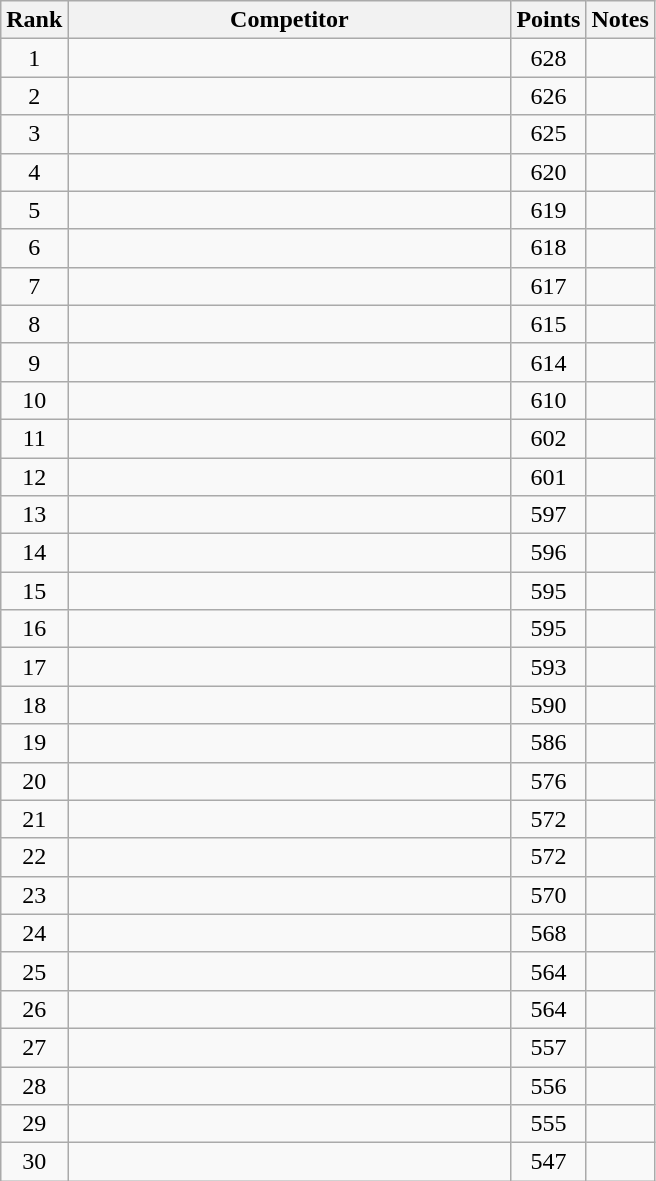<table class="wikitable" style="text-align:center">
<tr>
<th>Rank</th>
<th style="width:18em">Competitor</th>
<th>Points</th>
<th>Notes</th>
</tr>
<tr>
<td>1</td>
<td style="text-align:left"></td>
<td>628</td>
<td></td>
</tr>
<tr>
<td>2</td>
<td style="text-align:left"></td>
<td>626</td>
<td></td>
</tr>
<tr>
<td>3</td>
<td style="text-align:left"></td>
<td>625</td>
<td></td>
</tr>
<tr>
<td>4</td>
<td style="text-align:left"></td>
<td>620</td>
<td></td>
</tr>
<tr>
<td>5</td>
<td style="text-align:left"></td>
<td>619</td>
<td></td>
</tr>
<tr>
<td>6</td>
<td style="text-align:left"></td>
<td>618</td>
<td></td>
</tr>
<tr>
<td>7</td>
<td style="text-align:left"></td>
<td>617</td>
<td></td>
</tr>
<tr>
<td>8</td>
<td style="text-align:left"></td>
<td>615</td>
<td></td>
</tr>
<tr>
<td>9</td>
<td style="text-align:left"></td>
<td>614</td>
<td></td>
</tr>
<tr>
<td>10</td>
<td style="text-align:left"></td>
<td>610</td>
<td></td>
</tr>
<tr>
<td>11</td>
<td style="text-align:left"></td>
<td>602</td>
<td></td>
</tr>
<tr>
<td>12</td>
<td style="text-align:left"></td>
<td>601</td>
<td></td>
</tr>
<tr>
<td>13</td>
<td style="text-align:left"></td>
<td>597</td>
<td></td>
</tr>
<tr>
<td>14</td>
<td style="text-align:left"></td>
<td>596</td>
<td></td>
</tr>
<tr>
<td>15</td>
<td style="text-align:left"></td>
<td>595</td>
<td></td>
</tr>
<tr>
<td>16</td>
<td style="text-align:left"></td>
<td>595</td>
<td></td>
</tr>
<tr>
<td>17</td>
<td style="text-align:left"></td>
<td>593</td>
<td></td>
</tr>
<tr>
<td>18</td>
<td style="text-align:left"></td>
<td>590</td>
<td></td>
</tr>
<tr>
<td>19</td>
<td style="text-align:left"></td>
<td>586</td>
<td></td>
</tr>
<tr>
<td>20</td>
<td style="text-align:left"></td>
<td>576</td>
<td></td>
</tr>
<tr>
<td>21</td>
<td style="text-align:left"></td>
<td>572</td>
<td></td>
</tr>
<tr>
<td>22</td>
<td style="text-align:left"></td>
<td>572</td>
<td></td>
</tr>
<tr>
<td>23</td>
<td style="text-align:left"></td>
<td>570</td>
<td></td>
</tr>
<tr>
<td>24</td>
<td style="text-align:left"></td>
<td>568</td>
<td></td>
</tr>
<tr>
<td>25</td>
<td style="text-align:left"></td>
<td>564</td>
<td></td>
</tr>
<tr>
<td>26</td>
<td style="text-align:left"></td>
<td>564</td>
<td></td>
</tr>
<tr>
<td>27</td>
<td style="text-align:left"></td>
<td>557</td>
<td></td>
</tr>
<tr>
<td>28</td>
<td style="text-align:left"></td>
<td>556</td>
<td></td>
</tr>
<tr>
<td>29</td>
<td style="text-align:left"></td>
<td>555</td>
<td></td>
</tr>
<tr>
<td>30</td>
<td style="text-align:left"></td>
<td>547</td>
<td></td>
</tr>
</table>
